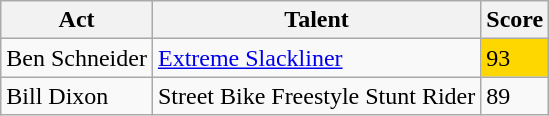<table class="wikitable">
<tr>
<th>Act</th>
<th>Talent</th>
<th>Score</th>
</tr>
<tr>
<td>Ben Schneider</td>
<td><a href='#'>Extreme Slackliner</a></td>
<td style="background:gold;">93</td>
</tr>
<tr>
<td>Bill Dixon</td>
<td>Street Bike Freestyle Stunt Rider</td>
<td>89</td>
</tr>
</table>
